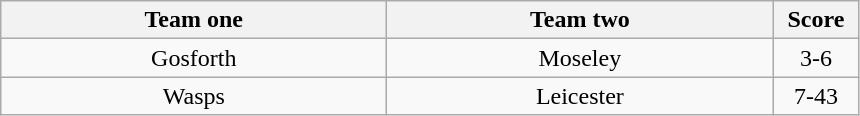<table class="wikitable" style="text-align: center">
<tr>
<th width=250>Team one</th>
<th width=250>Team two</th>
<th width=50>Score</th>
</tr>
<tr>
<td>Gosforth</td>
<td>Moseley</td>
<td>3-6</td>
</tr>
<tr>
<td>Wasps</td>
<td>Leicester</td>
<td>7-43</td>
</tr>
</table>
